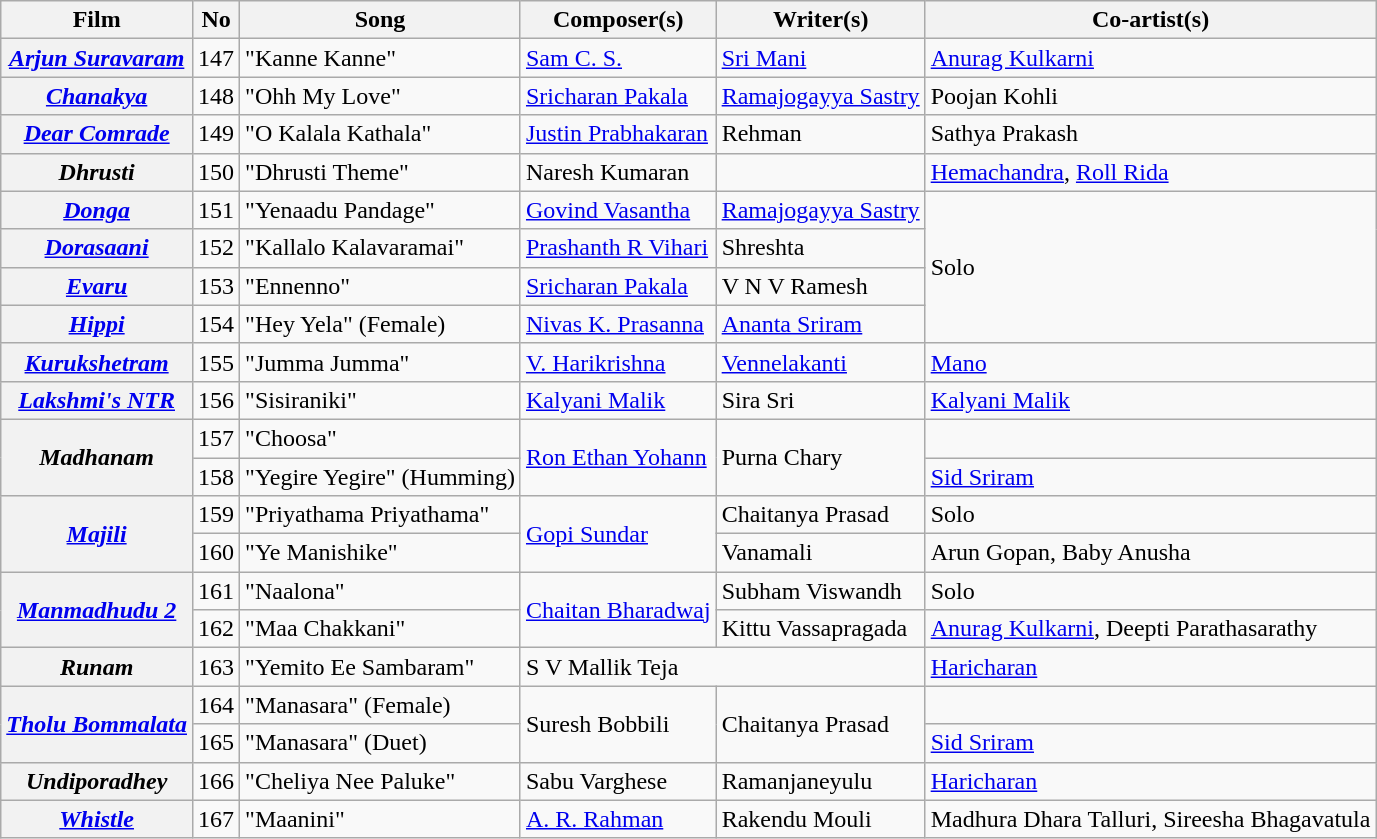<table class="wikitable sortable plainrowheaders">
<tr>
<th>Film</th>
<th>No</th>
<th>Song</th>
<th>Composer(s)</th>
<th>Writer(s)</th>
<th>Co-artist(s)</th>
</tr>
<tr>
<th><em><a href='#'>Arjun Suravaram</a></em></th>
<td>147</td>
<td>"Kanne Kanne"</td>
<td><a href='#'>Sam C. S.</a></td>
<td><a href='#'>Sri Mani</a></td>
<td><a href='#'>Anurag Kulkarni</a></td>
</tr>
<tr>
<th><em><a href='#'>Chanakya</a></em></th>
<td>148</td>
<td>"Ohh My Love"</td>
<td><a href='#'>Sricharan Pakala</a></td>
<td><a href='#'>Ramajogayya Sastry</a></td>
<td>Poojan Kohli</td>
</tr>
<tr>
<th><em><a href='#'>Dear Comrade</a></em></th>
<td>149</td>
<td>"O Kalala Kathala"</td>
<td><a href='#'>Justin Prabhakaran</a></td>
<td>Rehman</td>
<td>Sathya Prakash</td>
</tr>
<tr>
<th><em>Dhrusti</em></th>
<td>150</td>
<td>"Dhrusti Theme"</td>
<td>Naresh Kumaran</td>
<td></td>
<td><a href='#'>Hemachandra</a>, <a href='#'>Roll Rida</a></td>
</tr>
<tr>
<th><em><a href='#'>Donga</a></em></th>
<td>151</td>
<td>"Yenaadu Pandage"</td>
<td><a href='#'>Govind Vasantha</a></td>
<td><a href='#'>Ramajogayya Sastry</a></td>
<td rowspan="4">Solo</td>
</tr>
<tr>
<th><em><a href='#'>Dorasaani</a></em></th>
<td>152</td>
<td>"Kallalo Kalavaramai"</td>
<td><a href='#'>Prashanth R Vihari</a></td>
<td>Shreshta</td>
</tr>
<tr>
<th><em><a href='#'>Evaru</a></em></th>
<td>153</td>
<td>"Ennenno"</td>
<td><a href='#'>Sricharan Pakala</a></td>
<td>V N V Ramesh</td>
</tr>
<tr>
<th><em><a href='#'>Hippi</a></em></th>
<td>154</td>
<td>"Hey Yela" (Female)</td>
<td><a href='#'>Nivas K. Prasanna</a></td>
<td><a href='#'>Ananta Sriram</a></td>
</tr>
<tr>
<th><a href='#'><em>Kurukshetram</em></a></th>
<td>155</td>
<td>"Jumma Jumma"</td>
<td><a href='#'>V. Harikrishna</a></td>
<td><a href='#'>Vennelakanti</a></td>
<td><a href='#'>Mano</a></td>
</tr>
<tr>
<th><em><a href='#'>Lakshmi's NTR</a></em></th>
<td>156</td>
<td>"Sisiraniki"</td>
<td><a href='#'>Kalyani Malik</a></td>
<td>Sira Sri</td>
<td><a href='#'>Kalyani Malik</a></td>
</tr>
<tr>
<th rowspan="2"><em>Madhanam</em></th>
<td>157</td>
<td>"Choosa"</td>
<td rowspan="2"><a href='#'>Ron Ethan Yohann</a></td>
<td rowspan="2">Purna Chary</td>
<td></td>
</tr>
<tr>
<td>158</td>
<td>"Yegire Yegire" (Humming)</td>
<td><a href='#'>Sid Sriram</a></td>
</tr>
<tr>
<th rowspan="2"><em><a href='#'>Majili</a></em></th>
<td>159</td>
<td>"Priyathama Priyathama"</td>
<td rowspan="2"><a href='#'>Gopi Sundar</a></td>
<td>Chaitanya Prasad</td>
<td>Solo</td>
</tr>
<tr>
<td>160</td>
<td>"Ye Manishike"</td>
<td>Vanamali</td>
<td>Arun Gopan, Baby Anusha</td>
</tr>
<tr>
<th rowspan="2"><em><a href='#'>Manmadhudu 2</a></em></th>
<td>161</td>
<td>"Naalona"</td>
<td rowspan="2"><a href='#'>Chaitan Bharadwaj</a></td>
<td>Subham Viswandh</td>
<td>Solo</td>
</tr>
<tr>
<td>162</td>
<td>"Maa Chakkani"</td>
<td>Kittu Vassapragada</td>
<td><a href='#'>Anurag Kulkarni</a>, Deepti Parathasarathy</td>
</tr>
<tr>
<th><em>Runam</em></th>
<td>163</td>
<td>"Yemito Ee Sambaram"</td>
<td colspan="2">S V Mallik Teja</td>
<td><a href='#'>Haricharan</a></td>
</tr>
<tr>
<th rowspan="2"><em><a href='#'>Tholu Bommalata</a></em></th>
<td>164</td>
<td>"Manasara" (Female)</td>
<td rowspan="2">Suresh Bobbili</td>
<td rowspan="2">Chaitanya Prasad</td>
<td></td>
</tr>
<tr>
<td>165</td>
<td>"Manasara" (Duet)</td>
<td><a href='#'>Sid Sriram</a></td>
</tr>
<tr>
<th><em>Undiporadhey</em></th>
<td>166</td>
<td>"Cheliya Nee Paluke"</td>
<td>Sabu Varghese</td>
<td>Ramanjaneyulu</td>
<td><a href='#'>Haricharan</a></td>
</tr>
<tr>
<th><em><a href='#'>Whistle</a></em></th>
<td>167</td>
<td>"Maanini"</td>
<td><a href='#'>A. R. Rahman</a></td>
<td>Rakendu Mouli</td>
<td>Madhura Dhara Talluri, Sireesha Bhagavatula</td>
</tr>
</table>
